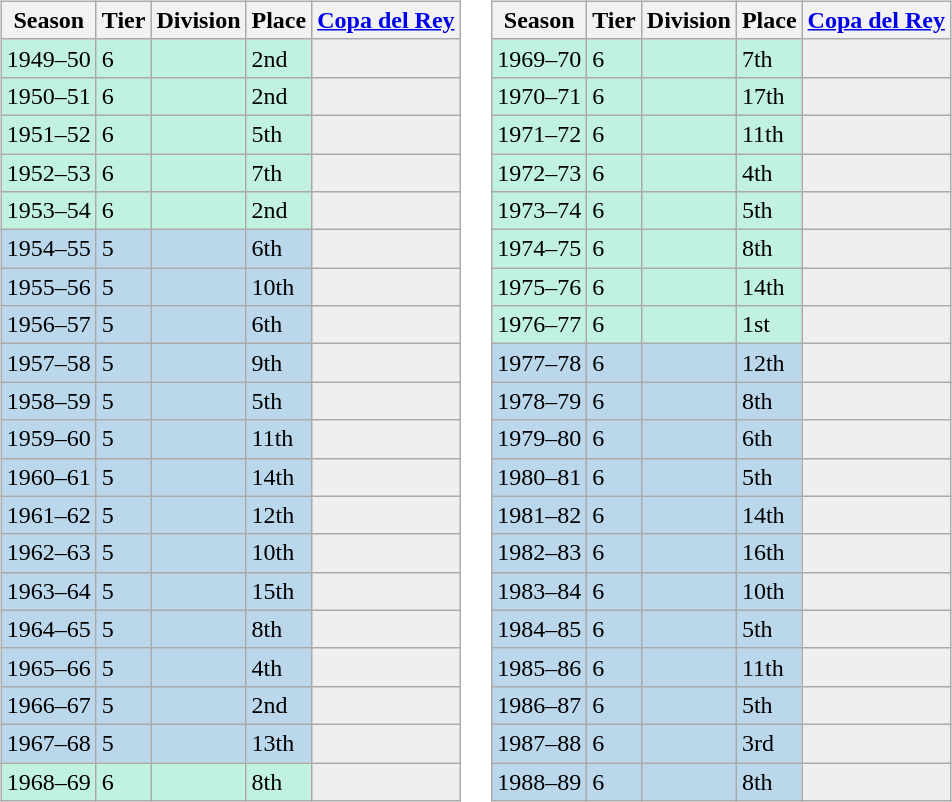<table>
<tr>
<td valign="top" width=0%><br><table class="wikitable">
<tr style="background:#f0f6fa;">
<th>Season</th>
<th>Tier</th>
<th>Division</th>
<th>Place</th>
<th><a href='#'>Copa del Rey</a></th>
</tr>
<tr>
<td style="background:#C0F2DF;">1949–50</td>
<td style="background:#C0F2DF;">6</td>
<td style="background:#C0F2DF;"></td>
<td style="background:#C0F2DF;">2nd</td>
<th style="background:#efefef;"></th>
</tr>
<tr>
<td style="background:#C0F2DF;">1950–51</td>
<td style="background:#C0F2DF;">6</td>
<td style="background:#C0F2DF;"></td>
<td style="background:#C0F2DF;">2nd</td>
<th style="background:#efefef;"></th>
</tr>
<tr>
<td style="background:#C0F2DF;">1951–52</td>
<td style="background:#C0F2DF;">6</td>
<td style="background:#C0F2DF;"></td>
<td style="background:#C0F2DF;">5th</td>
<th style="background:#efefef;"></th>
</tr>
<tr>
<td style="background:#C0F2DF;">1952–53</td>
<td style="background:#C0F2DF;">6</td>
<td style="background:#C0F2DF;"></td>
<td style="background:#C0F2DF;">7th</td>
<th style="background:#efefef;"></th>
</tr>
<tr>
<td style="background:#C0F2DF;">1953–54</td>
<td style="background:#C0F2DF;">6</td>
<td style="background:#C0F2DF;"></td>
<td style="background:#C0F2DF;">2nd</td>
<th style="background:#efefef;"></th>
</tr>
<tr>
<td style="background:#BBD7EC;">1954–55</td>
<td style="background:#BBD7EC;">5</td>
<td style="background:#BBD7EC;"></td>
<td style="background:#BBD7EC;">6th</td>
<th style="background:#efefef;"></th>
</tr>
<tr>
<td style="background:#BBD7EC;">1955–56</td>
<td style="background:#BBD7EC;">5</td>
<td style="background:#BBD7EC;"></td>
<td style="background:#BBD7EC;">10th</td>
<th style="background:#efefef;"></th>
</tr>
<tr>
<td style="background:#BBD7EC;">1956–57</td>
<td style="background:#BBD7EC;">5</td>
<td style="background:#BBD7EC;"></td>
<td style="background:#BBD7EC;">6th</td>
<th style="background:#efefef;"></th>
</tr>
<tr>
<td style="background:#BBD7EC;">1957–58</td>
<td style="background:#BBD7EC;">5</td>
<td style="background:#BBD7EC;"></td>
<td style="background:#BBD7EC;">9th</td>
<th style="background:#efefef;"></th>
</tr>
<tr>
<td style="background:#BBD7EC;">1958–59</td>
<td style="background:#BBD7EC;">5</td>
<td style="background:#BBD7EC;"></td>
<td style="background:#BBD7EC;">5th</td>
<th style="background:#efefef;"></th>
</tr>
<tr>
<td style="background:#BBD7EC;">1959–60</td>
<td style="background:#BBD7EC;">5</td>
<td style="background:#BBD7EC;"></td>
<td style="background:#BBD7EC;">11th</td>
<th style="background:#efefef;"></th>
</tr>
<tr>
<td style="background:#BBD7EC;">1960–61</td>
<td style="background:#BBD7EC;">5</td>
<td style="background:#BBD7EC;"></td>
<td style="background:#BBD7EC;">14th</td>
<th style="background:#efefef;"></th>
</tr>
<tr>
<td style="background:#BBD7EC;">1961–62</td>
<td style="background:#BBD7EC;">5</td>
<td style="background:#BBD7EC;"></td>
<td style="background:#BBD7EC;">12th</td>
<th style="background:#efefef;"></th>
</tr>
<tr>
<td style="background:#BBD7EC;">1962–63</td>
<td style="background:#BBD7EC;">5</td>
<td style="background:#BBD7EC;"></td>
<td style="background:#BBD7EC;">10th</td>
<th style="background:#efefef;"></th>
</tr>
<tr>
<td style="background:#BBD7EC;">1963–64</td>
<td style="background:#BBD7EC;">5</td>
<td style="background:#BBD7EC;"></td>
<td style="background:#BBD7EC;">15th</td>
<th style="background:#efefef;"></th>
</tr>
<tr>
<td style="background:#BBD7EC;">1964–65</td>
<td style="background:#BBD7EC;">5</td>
<td style="background:#BBD7EC;"></td>
<td style="background:#BBD7EC;">8th</td>
<th style="background:#efefef;"></th>
</tr>
<tr>
<td style="background:#BBD7EC;">1965–66</td>
<td style="background:#BBD7EC;">5</td>
<td style="background:#BBD7EC;"></td>
<td style="background:#BBD7EC;">4th</td>
<th style="background:#efefef;"></th>
</tr>
<tr>
<td style="background:#BBD7EC;">1966–67</td>
<td style="background:#BBD7EC;">5</td>
<td style="background:#BBD7EC;"></td>
<td style="background:#BBD7EC;">2nd</td>
<th style="background:#efefef;"></th>
</tr>
<tr>
<td style="background:#BBD7EC;">1967–68</td>
<td style="background:#BBD7EC;">5</td>
<td style="background:#BBD7EC;"></td>
<td style="background:#BBD7EC;">13th</td>
<th style="background:#efefef;"></th>
</tr>
<tr>
<td style="background:#C0F2DF;">1968–69</td>
<td style="background:#C0F2DF;">6</td>
<td style="background:#C0F2DF;"></td>
<td style="background:#C0F2DF;">8th</td>
<th style="background:#efefef;"></th>
</tr>
</table>
</td>
<td valign="top" width=0%><br><table class="wikitable">
<tr style="background:#f0f6fa;">
<th>Season</th>
<th>Tier</th>
<th>Division</th>
<th>Place</th>
<th><a href='#'>Copa del Rey</a></th>
</tr>
<tr>
<td style="background:#C0F2DF;">1969–70</td>
<td style="background:#C0F2DF;">6</td>
<td style="background:#C0F2DF;"></td>
<td style="background:#C0F2DF;">7th</td>
<th style="background:#efefef;"></th>
</tr>
<tr>
<td style="background:#C0F2DF;">1970–71</td>
<td style="background:#C0F2DF;">6</td>
<td style="background:#C0F2DF;"></td>
<td style="background:#C0F2DF;">17th</td>
<th style="background:#efefef;"></th>
</tr>
<tr>
<td style="background:#C0F2DF;">1971–72</td>
<td style="background:#C0F2DF;">6</td>
<td style="background:#C0F2DF;"></td>
<td style="background:#C0F2DF;">11th</td>
<th style="background:#efefef;"></th>
</tr>
<tr>
<td style="background:#C0F2DF;">1972–73</td>
<td style="background:#C0F2DF;">6</td>
<td style="background:#C0F2DF;"></td>
<td style="background:#C0F2DF;">4th</td>
<th style="background:#efefef;"></th>
</tr>
<tr>
<td style="background:#C0F2DF;">1973–74</td>
<td style="background:#C0F2DF;">6</td>
<td style="background:#C0F2DF;"></td>
<td style="background:#C0F2DF;">5th</td>
<th style="background:#efefef;"></th>
</tr>
<tr>
<td style="background:#C0F2DF;">1974–75</td>
<td style="background:#C0F2DF;">6</td>
<td style="background:#C0F2DF;"></td>
<td style="background:#C0F2DF;">8th</td>
<th style="background:#efefef;"></th>
</tr>
<tr>
<td style="background:#C0F2DF;">1975–76</td>
<td style="background:#C0F2DF;">6</td>
<td style="background:#C0F2DF;"></td>
<td style="background:#C0F2DF;">14th</td>
<th style="background:#efefef;"></th>
</tr>
<tr>
<td style="background:#C0F2DF;">1976–77</td>
<td style="background:#C0F2DF;">6</td>
<td style="background:#C0F2DF;"></td>
<td style="background:#C0F2DF;">1st</td>
<th style="background:#efefef;"></th>
</tr>
<tr>
<td style="background:#BBD7EC;">1977–78</td>
<td style="background:#BBD7EC;">6</td>
<td style="background:#BBD7EC;"></td>
<td style="background:#BBD7EC;">12th</td>
<th style="background:#efefef;"></th>
</tr>
<tr>
<td style="background:#BBD7EC;">1978–79</td>
<td style="background:#BBD7EC;">6</td>
<td style="background:#BBD7EC;"></td>
<td style="background:#BBD7EC;">8th</td>
<th style="background:#efefef;"></th>
</tr>
<tr>
<td style="background:#BBD7EC;">1979–80</td>
<td style="background:#BBD7EC;">6</td>
<td style="background:#BBD7EC;"></td>
<td style="background:#BBD7EC;">6th</td>
<th style="background:#efefef;"></th>
</tr>
<tr>
<td style="background:#BBD7EC;">1980–81</td>
<td style="background:#BBD7EC;">6</td>
<td style="background:#BBD7EC;"></td>
<td style="background:#BBD7EC;">5th</td>
<th style="background:#efefef;"></th>
</tr>
<tr>
<td style="background:#BBD7EC;">1981–82</td>
<td style="background:#BBD7EC;">6</td>
<td style="background:#BBD7EC;"></td>
<td style="background:#BBD7EC;">14th</td>
<th style="background:#efefef;"></th>
</tr>
<tr>
<td style="background:#BBD7EC;">1982–83</td>
<td style="background:#BBD7EC;">6</td>
<td style="background:#BBD7EC;"></td>
<td style="background:#BBD7EC;">16th</td>
<th style="background:#efefef;"></th>
</tr>
<tr>
<td style="background:#BBD7EC;">1983–84</td>
<td style="background:#BBD7EC;">6</td>
<td style="background:#BBD7EC;"></td>
<td style="background:#BBD7EC;">10th</td>
<th style="background:#efefef;"></th>
</tr>
<tr>
<td style="background:#BBD7EC;">1984–85</td>
<td style="background:#BBD7EC;">6</td>
<td style="background:#BBD7EC;"></td>
<td style="background:#BBD7EC;">5th</td>
<th style="background:#efefef;"></th>
</tr>
<tr>
<td style="background:#BBD7EC;">1985–86</td>
<td style="background:#BBD7EC;">6</td>
<td style="background:#BBD7EC;"></td>
<td style="background:#BBD7EC;">11th</td>
<th style="background:#efefef;"></th>
</tr>
<tr>
<td style="background:#BBD7EC;">1986–87</td>
<td style="background:#BBD7EC;">6</td>
<td style="background:#BBD7EC;"></td>
<td style="background:#BBD7EC;">5th</td>
<th style="background:#efefef;"></th>
</tr>
<tr>
<td style="background:#BBD7EC;">1987–88</td>
<td style="background:#BBD7EC;">6</td>
<td style="background:#BBD7EC;"></td>
<td style="background:#BBD7EC;">3rd</td>
<th style="background:#efefef;"></th>
</tr>
<tr>
<td style="background:#BBD7EC;">1988–89</td>
<td style="background:#BBD7EC;">6</td>
<td style="background:#BBD7EC;"></td>
<td style="background:#BBD7EC;">8th</td>
<th style="background:#efefef;"></th>
</tr>
</table>
</td>
</tr>
</table>
